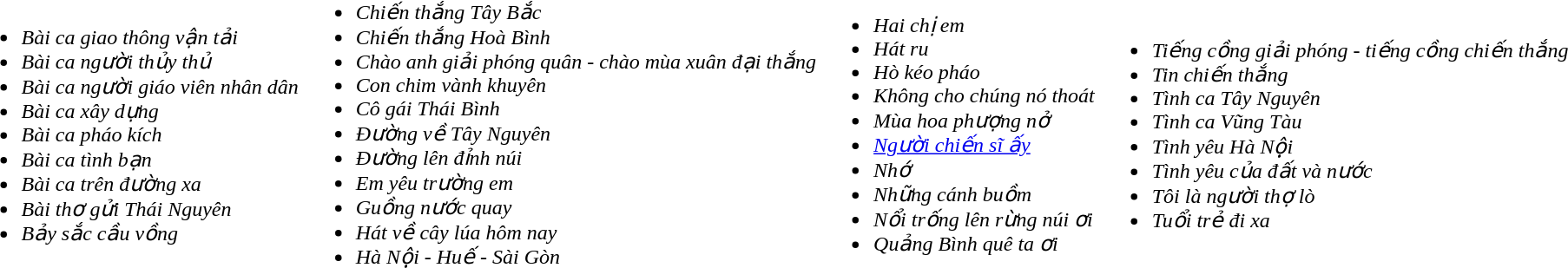<table>
<tr>
<td><br><ul><li><em>Bài ca giao thông vận tải</em></li><li><em>Bài ca người thủy thủ</em></li><li><em>Bài ca người giáo viên nhân dân</em></li><li><em>Bài ca xây dựng</em></li><li><em>Bài ca pháo kích</em></li><li><em>Bài ca tình bạn</em></li><li><em>Bài ca trên đường xa</em></li><li><em>Bài thơ gửi Thái Nguyên</em></li><li><em>Bảy sắc cầu vồng</em></li></ul></td>
<td><br><ul><li><em>Chiến thắng Tây Bắc</em></li><li><em>Chiến thắng Hoà Bình</em></li><li><em>Chào anh giải phóng quân - chào mùa xuân đại thắng</em></li><li><em>Con chim vành khuyên</em></li><li><em>Cô gái Thái Bình</em></li><li><em>Đường về Tây Nguyên</em></li><li><em>Đường lên đỉnh núi</em></li><li><em>Em yêu trường em</em></li><li><em>Guồng nước quay</em></li><li><em>Hát về cây lúa hôm nay</em></li><li><em>Hà Nội - Huế - Sài Gòn</em></li></ul></td>
<td><br><ul><li><em>Hai chị em</em></li><li><em>Hát ru</em></li><li><em>Hò kéo pháo</em></li><li><em>Không cho chúng nó thoát</em></li><li><em>Mùa hoa phượng nở</em></li><li><em><a href='#'>Người chiến sĩ ấy</a></em></li><li><em>Nhớ</em></li><li><em>Những cánh buồm</em></li><li><em>Nổi trống lên rừng núi ơi</em></li><li><em>Quảng Bình quê ta ơi</em></li></ul></td>
<td><br><ul><li><em>Tiếng cồng giải phóng - tiếng cồng chiến thắng</em></li><li><em>Tin chiến thắng</em></li><li><em>Tình ca Tây Nguyên</em></li><li><em>Tình ca Vũng Tàu</em></li><li><em>Tình yêu Hà Nội</em></li><li><em>Tình yêu của đất và nước</em></li><li><em>Tôi là người thợ lò</em></li><li><em>Tuổi trẻ đi xa</em></li></ul></td>
</tr>
</table>
